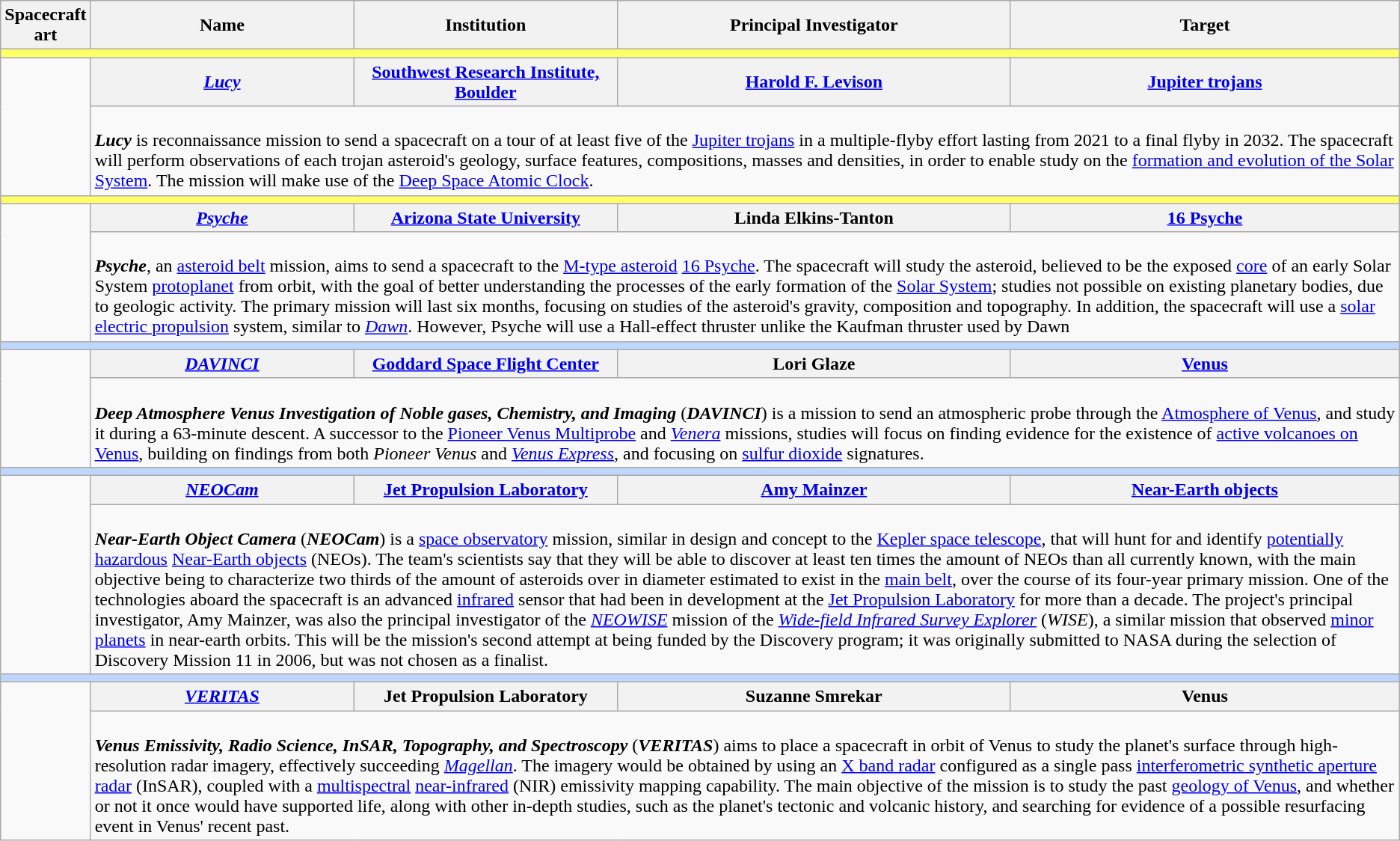<table class="wikitable plainrowheaders">
<tr>
<th>Spacecraft art<br></th>
<th width="20%">Name</th>
<th width="20%">Institution</th>
<th width="30%">Principal Investigator</th>
<th width="30%">Target</th>
</tr>
<tr>
<th colspan="6" style="background-color: #FFFF66"></th>
</tr>
<tr>
<td style="text-align:center" scope="row" rowspan="2"></td>
<th style="text-align:center" scope="row"><strong><em><a href='#'>Lucy</a></em></strong></th>
<th scope="row"> <a href='#'>Southwest Research Institute, Boulder</a></th>
<th style="text-align:center" scope="row"><a href='#'>Harold F. Levison</a></th>
<th style="text-align:center" scope="row"><a href='#'>Jupiter trojans</a></th>
</tr>
<tr>
<td colspan="4" style="text-align: left"><br><strong><em>Lucy</em></strong> is reconnaissance mission to send a spacecraft on a tour of at least five of the <a href='#'>Jupiter trojans</a> in a multiple-flyby effort lasting from 2021 to a final flyby in 2032. The spacecraft will perform observations of each trojan asteroid's geology, surface features, compositions, masses and densities, in order to enable study on the <a href='#'>formation and evolution of the Solar System</a>. The mission will make use of the <a href='#'>Deep Space Atomic Clock</a>.</td>
</tr>
<tr>
<th colspan="6" style="background-color: #FFFF66"></th>
</tr>
<tr>
<td style="text-align:center" scope="row" rowspan="2"></td>
<th style="text-align:center" scope="row"><strong><em><a href='#'>Psyche</a></em></strong></th>
<th scope="row"> <a href='#'>Arizona State University</a></th>
<th style="text-align:center" scope="row">Linda Elkins-Tanton</th>
<th style="text-align:center" scope="row"><a href='#'>16 Psyche</a></th>
</tr>
<tr>
<td colspan="4" style="text-align: left"><br><strong><em>Psyche</em></strong>, an <a href='#'>asteroid belt</a> mission, aims to send a spacecraft to the <a href='#'>M-type asteroid</a> <a href='#'>16 Psyche</a>. The spacecraft will study the asteroid, believed to be the exposed <a href='#'>core</a> of an early Solar System <a href='#'>protoplanet</a> from orbit, with the goal of better understanding the processes of the early formation of the <a href='#'>Solar System</a>; studies not possible on existing planetary bodies, due to geologic activity. The primary mission will last six months, focusing on studies of the asteroid's gravity, composition and topography. In addition, the spacecraft will use a <a href='#'>solar electric propulsion</a> system, similar to <em><a href='#'>Dawn</a></em>. However, Psyche will use a Hall-effect thruster unlike the Kaufman thruster used by Dawn </td>
</tr>
<tr>
<th colspan="6" style="background-color: #BFD7FF"></th>
</tr>
<tr>
<td style="text-align:center" scope="row" rowspan="2"></td>
<th style="text-align:center" scope="row"><strong><em><a href='#'>DAVINCI</a></em></strong></th>
<th scope="row"> <a href='#'>Goddard Space Flight Center</a></th>
<th style="text-align:center" scope="row">Lori Glaze</th>
<th style="text-align:center" scope="row"><a href='#'>Venus</a></th>
</tr>
<tr>
<td colspan="4" style="text-align: left"><br><strong><em>Deep Atmosphere Venus Investigation of Noble gases, Chemistry, and Imaging</em></strong> (<strong><em>DAVINCI</em></strong>) is a mission to send an atmospheric probe through the <a href='#'>Atmosphere of Venus</a>, and study it during a 63-minute descent. A successor to the <a href='#'>Pioneer Venus Multiprobe</a> and <em><a href='#'>Venera</a></em> missions, studies will focus on finding evidence for the existence of <a href='#'>active volcanoes on Venus</a>, building on findings from both <em>Pioneer Venus</em> and <em><a href='#'>Venus Express</a></em>, and focusing on <a href='#'>sulfur dioxide</a> signatures.</td>
</tr>
<tr>
<th colspan="6" style="background-color: #BFD7FF"></th>
</tr>
<tr>
<td style="text-align:center" scope="row" rowspan="2"></td>
<th style="text-align:center" scope="row"><strong><em><a href='#'>NEOCam</a></em></strong></th>
<th scope="row"> <a href='#'>Jet Propulsion Laboratory</a></th>
<th style="text-align:center" scope="row"><a href='#'>Amy Mainzer</a></th>
<th style="text-align:center" scope="row"><a href='#'>Near-Earth objects</a></th>
</tr>
<tr>
<td colspan="4" style="text-align: left"><br><strong><em>Near-Earth Object Camera</em></strong> (<strong><em>NEOCam</em></strong>) is a <a href='#'>space observatory</a> mission, similar in design and concept to the <a href='#'>Kepler space telescope</a>, that will hunt for and identify <a href='#'>potentially hazardous</a> <a href='#'>Near-Earth objects</a> (NEOs). The team's scientists say that they will be able to discover at least ten times the amount of NEOs than all currently known, with the main objective being to characterize two thirds of the amount of asteroids over  in diameter estimated to exist in the <a href='#'>main belt</a>, over the course of its four-year primary mission. One of the technologies aboard the spacecraft is an advanced <a href='#'>infrared</a> sensor that had been in development at the <a href='#'>Jet Propulsion Laboratory</a> for more than a decade. The project's principal investigator, Amy Mainzer, was also the principal investigator of the <em><a href='#'>NEOWISE</a></em> mission of the <em><a href='#'>Wide-field Infrared Survey Explorer</a></em> (<em>WISE</em>), a similar mission that observed <a href='#'>minor planets</a> in near-earth orbits. This will be the mission's second attempt at being funded by the Discovery program; it was originally submitted to NASA during the selection of Discovery Mission 11 in 2006, but was not chosen as a finalist.</td>
</tr>
<tr>
<th colspan="6" style="background-color: #BFD7FF"></th>
</tr>
<tr>
<td style="text-align:center" scope="row" rowspan="2"></td>
<th style="text-align:center" scope="row"><strong><em><a href='#'>VERITAS</a></em></strong></th>
<th scope="row"> Jet Propulsion Laboratory</th>
<th style="text-align:center" scope="row">Suzanne Smrekar</th>
<th style="text-align:center" scope="row">Venus</th>
</tr>
<tr>
<td colspan="4" style="text-align: left"><br><strong><em>Venus Emissivity, Radio Science, InSAR, Topography, and Spectroscopy</em></strong> (<strong><em>VERITAS</em></strong>) aims to place a spacecraft in orbit of Venus to study the planet's surface through high-resolution radar imagery, effectively succeeding <em><a href='#'>Magellan</a></em>. The imagery would be obtained by using an <a href='#'>X band radar</a> configured as a single pass <a href='#'>interferometric synthetic aperture radar</a> (InSAR), coupled with a <a href='#'>multispectral</a> <a href='#'>near-infrared</a> (NIR) emissivity mapping capability. The main objective of the mission is to study the past <a href='#'>geology of Venus</a>, and whether or not it once would have supported life, along with other in-depth studies, such as the planet's tectonic and volcanic history, and searching for evidence of a possible resurfacing event in Venus' recent past.</td>
</tr>
</table>
